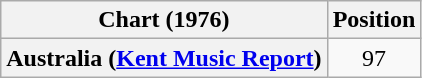<table class="wikitable sortable plainrowheaders" style="text-align:center">
<tr>
<th>Chart (1976)</th>
<th>Position</th>
</tr>
<tr>
<th scope="row">Australia (<a href='#'>Kent Music Report</a>)</th>
<td>97</td>
</tr>
</table>
